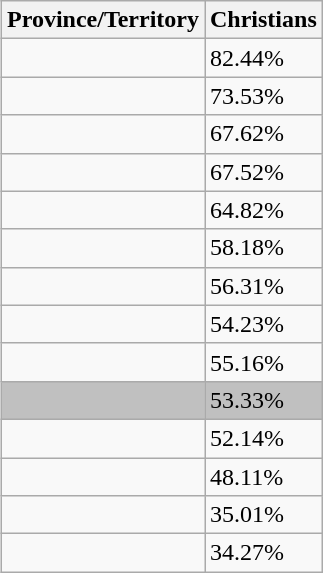<table class="wikitable sortable"style="margin-left: auto; margin-right: auto; float: right;">
<tr>
<th>Province/Territory<br></th>
<th>Christians</th>
</tr>
<tr>
<td></td>
<td>82.44%</td>
</tr>
<tr>
<td></td>
<td>73.53%</td>
</tr>
<tr>
<td></td>
<td>67.62%</td>
</tr>
<tr>
<td></td>
<td>67.52%</td>
</tr>
<tr>
<td></td>
<td>64.82%</td>
</tr>
<tr>
<td></td>
<td>58.18%</td>
</tr>
<tr>
<td></td>
<td>56.31%</td>
</tr>
<tr>
<td></td>
<td>54.23%</td>
</tr>
<tr>
<td></td>
<td>55.16%</td>
</tr>
<tr>
<td style="background:silver"></td>
<td style="background:silver">53.33%</td>
</tr>
<tr>
<td></td>
<td>52.14%</td>
</tr>
<tr>
<td></td>
<td>48.11%</td>
</tr>
<tr>
<td></td>
<td>35.01%</td>
</tr>
<tr>
<td></td>
<td>34.27%</td>
</tr>
</table>
